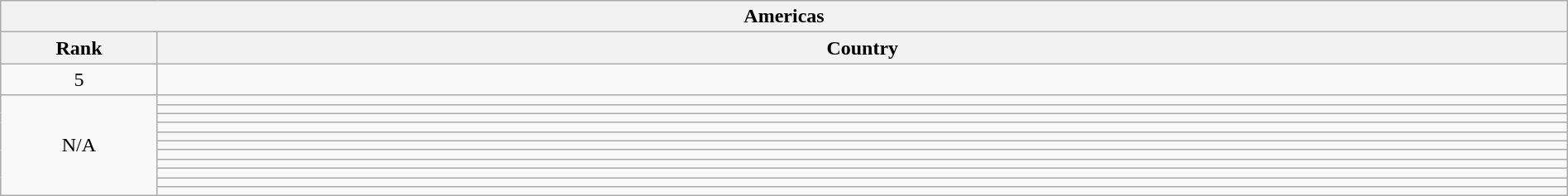<table class="wikitable sortable" style="text-align: center" width=100%>
<tr>
<th colspan=2 align="center">Americas</th>
</tr>
<tr>
<th width=10% align="center">Rank</th>
<th width=90% align="center">Country</th>
</tr>
<tr>
<td>5</td>
<td align="left"></td>
</tr>
<tr>
<td rowspan=11>N/A</td>
<td align="left"></td>
</tr>
<tr>
<td align="left"></td>
</tr>
<tr>
<td align="left"></td>
</tr>
<tr>
<td align="left"></td>
</tr>
<tr>
<td align="left"></td>
</tr>
<tr>
<td align="left"></td>
</tr>
<tr>
<td align="left"></td>
</tr>
<tr>
<td align="left"></td>
</tr>
<tr>
<td align="left"></td>
</tr>
<tr>
<td align="left"></td>
</tr>
<tr>
<td align="left"></td>
</tr>
</table>
